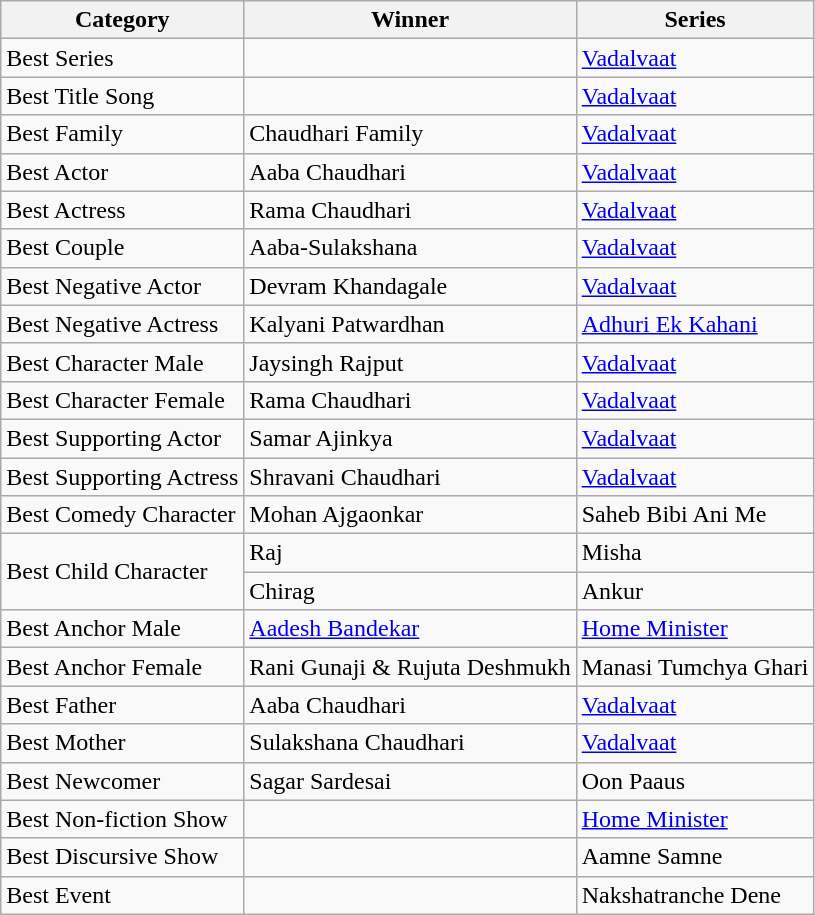<table class="wikitable sortable">
<tr>
<th>Category</th>
<th>Winner</th>
<th>Series</th>
</tr>
<tr>
<td>Best Series</td>
<td></td>
<td><a href='#'>Vadalvaat</a></td>
</tr>
<tr>
<td>Best Title Song</td>
<td></td>
<td><a href='#'>Vadalvaat</a></td>
</tr>
<tr>
<td>Best Family</td>
<td>Chaudhari Family</td>
<td><a href='#'>Vadalvaat</a></td>
</tr>
<tr>
<td>Best Actor</td>
<td>Aaba Chaudhari</td>
<td><a href='#'>Vadalvaat</a></td>
</tr>
<tr>
<td>Best Actress</td>
<td>Rama Chaudhari</td>
<td><a href='#'>Vadalvaat</a></td>
</tr>
<tr>
<td>Best Couple</td>
<td>Aaba-Sulakshana</td>
<td><a href='#'>Vadalvaat</a></td>
</tr>
<tr>
<td>Best Negative Actor</td>
<td>Devram Khandagale</td>
<td><a href='#'>Vadalvaat</a></td>
</tr>
<tr>
<td>Best Negative Actress</td>
<td>Kalyani Patwardhan</td>
<td><a href='#'>Adhuri Ek Kahani</a></td>
</tr>
<tr>
<td>Best Character Male</td>
<td>Jaysingh Rajput</td>
<td><a href='#'>Vadalvaat</a></td>
</tr>
<tr>
<td>Best Character Female</td>
<td>Rama Chaudhari</td>
<td><a href='#'>Vadalvaat</a></td>
</tr>
<tr>
<td>Best Supporting Actor</td>
<td>Samar Ajinkya</td>
<td><a href='#'>Vadalvaat</a></td>
</tr>
<tr>
<td>Best Supporting Actress</td>
<td>Shravani Chaudhari</td>
<td><a href='#'>Vadalvaat</a></td>
</tr>
<tr>
<td>Best Comedy Character</td>
<td>Mohan Ajgaonkar</td>
<td>Saheb Bibi Ani Me</td>
</tr>
<tr>
<td rowspan="2">Best Child Character</td>
<td>Raj</td>
<td>Misha</td>
</tr>
<tr>
<td>Chirag</td>
<td>Ankur</td>
</tr>
<tr>
<td>Best Anchor Male</td>
<td><a href='#'>Aadesh Bandekar</a></td>
<td><a href='#'>Home Minister</a></td>
</tr>
<tr>
<td>Best Anchor Female</td>
<td>Rani Gunaji & Rujuta Deshmukh</td>
<td>Manasi Tumchya Ghari</td>
</tr>
<tr>
<td>Best Father</td>
<td>Aaba Chaudhari</td>
<td><a href='#'>Vadalvaat</a></td>
</tr>
<tr>
<td>Best Mother</td>
<td>Sulakshana Chaudhari</td>
<td><a href='#'>Vadalvaat</a></td>
</tr>
<tr>
<td>Best Newcomer</td>
<td>Sagar Sardesai</td>
<td>Oon Paaus</td>
</tr>
<tr>
<td>Best Non-fiction Show</td>
<td></td>
<td><a href='#'>Home Minister</a></td>
</tr>
<tr>
<td>Best Discursive Show</td>
<td></td>
<td>Aamne Samne</td>
</tr>
<tr>
<td>Best Event</td>
<td></td>
<td>Nakshatranche Dene</td>
</tr>
</table>
